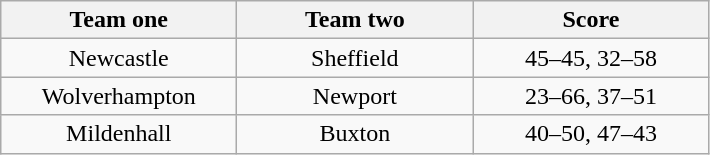<table class="wikitable" style="text-align: center">
<tr>
<th width=150>Team one</th>
<th width=150>Team two</th>
<th width=150>Score</th>
</tr>
<tr>
<td>Newcastle</td>
<td>Sheffield</td>
<td>45–45, 32–58</td>
</tr>
<tr>
<td>Wolverhampton</td>
<td>Newport</td>
<td>23–66, 37–51</td>
</tr>
<tr>
<td>Mildenhall</td>
<td>Buxton</td>
<td>40–50, 47–43</td>
</tr>
</table>
